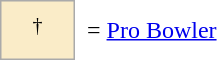<table border=0 cellspacing="0" cellpadding="8">
<tr>
<td style="background-color:#faecc8; border:1px solid #aaaaaa; width:2em;" align=center><sup>†</sup></td>
<td>= <a href='#'>Pro Bowler</a></td>
</tr>
</table>
